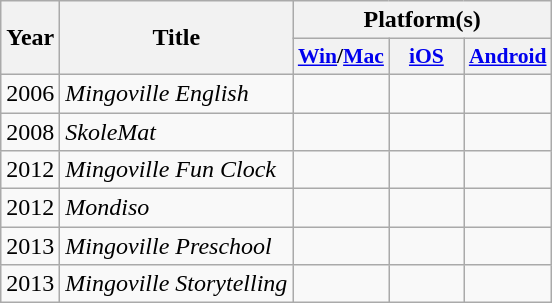<table class="wikitable">
<tr>
<th rowspan="2">Year</th>
<th rowspan="2">Title</th>
<th colspan="7">Platform(s)</th>
</tr>
<tr>
<th style="width:3em; font-size:90%"><a href='#'>Win</a>/<a href='#'>Mac</a></th>
<th style="width:3em; font-size:90%"><a href='#'>iOS</a></th>
<th style="width:3em; font-size:90%"><a href='#'>Android</a></th>
</tr>
<tr>
<td>2006</td>
<td><em>Mingoville English</em></td>
<td></td>
<td></td>
<td></td>
</tr>
<tr>
<td>2008</td>
<td><em>SkoleMat</em></td>
<td></td>
<td></td>
<td></td>
</tr>
<tr>
<td>2012</td>
<td><em>Mingoville Fun Clock</em></td>
<td></td>
<td></td>
<td></td>
</tr>
<tr>
<td>2012</td>
<td><em>Mondiso</em></td>
<td></td>
<td></td>
<td></td>
</tr>
<tr>
<td>2013</td>
<td><em>Mingoville Preschool</em></td>
<td></td>
<td></td>
<td></td>
</tr>
<tr>
<td>2013</td>
<td><em>Mingoville Storytelling</em></td>
<td></td>
<td></td>
<td></td>
</tr>
</table>
